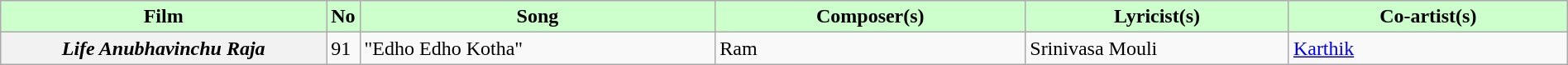<table class="wikitable plainrowheaders" width="100%" textcolor:#000;">
<tr style="background:#cfc; text-align:center;">
<td scope="col" width="21%"><strong>Film</strong></td>
<td><strong>No</strong></td>
<td scope="col" width=23%><strong>Song</strong></td>
<td scope="col" width=20%><strong>Composer(s)</strong></td>
<td scope="col" width=17%><strong>Lyricist(s)</strong></td>
<td scope="col" width=18%><strong>Co-artist(s)</strong></td>
</tr>
<tr>
<th><em>Life Anubhavinchu Raja</em></th>
<td>91</td>
<td>"Edho Edho Kotha"</td>
<td>Ram</td>
<td>Srinivasa Mouli</td>
<td><a href='#'>Karthik</a></td>
</tr>
</table>
